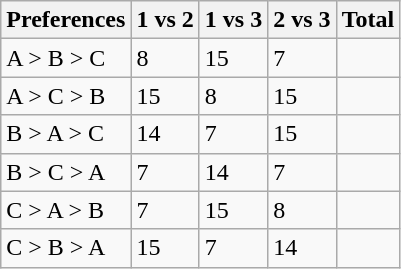<table class="wikitable">
<tr>
<th>Preferences</th>
<th>1 vs 2</th>
<th>1 vs 3</th>
<th>2 vs 3</th>
<th>Total</th>
</tr>
<tr>
<td>A > B > C</td>
<td>8</td>
<td>15</td>
<td>7</td>
<td></td>
</tr>
<tr>
<td>A > C > B</td>
<td>15</td>
<td>8</td>
<td>15</td>
<td></td>
</tr>
<tr>
<td>B > A > C</td>
<td>14</td>
<td>7</td>
<td>15</td>
<td></td>
</tr>
<tr>
<td>B > C > A</td>
<td>7</td>
<td>14</td>
<td>7</td>
<td></td>
</tr>
<tr>
<td>C > A > B</td>
<td>7</td>
<td>15</td>
<td>8</td>
<td></td>
</tr>
<tr>
<td>C > B > A</td>
<td>15</td>
<td>7</td>
<td>14</td>
<td></td>
</tr>
</table>
